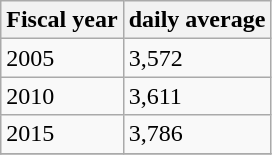<table class="wikitable">
<tr>
<th>Fiscal year</th>
<th>daily average</th>
</tr>
<tr>
<td>2005</td>
<td>3,572</td>
</tr>
<tr>
<td>2010</td>
<td>3,611</td>
</tr>
<tr>
<td>2015</td>
<td>3,786</td>
</tr>
<tr>
</tr>
</table>
